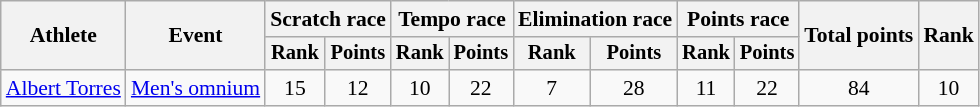<table class="wikitable" style="font-size:90%">
<tr>
<th rowspan="2">Athlete</th>
<th rowspan="2">Event</th>
<th colspan=2>Scratch race</th>
<th colspan=2>Tempo race</th>
<th colspan=2>Elimination race</th>
<th colspan=2>Points race</th>
<th rowspan=2>Total points</th>
<th rowspan=2>Rank</th>
</tr>
<tr style="font-size:95%">
<th>Rank</th>
<th>Points</th>
<th>Rank</th>
<th>Points</th>
<th>Rank</th>
<th>Points</th>
<th>Rank</th>
<th>Points</th>
</tr>
<tr align=center>
<td align=left><a href='#'>Albert Torres</a></td>
<td align=left><a href='#'>Men's omnium</a></td>
<td>15</td>
<td>12</td>
<td>10</td>
<td>22</td>
<td>7</td>
<td>28</td>
<td>11</td>
<td>22</td>
<td>84</td>
<td>10</td>
</tr>
</table>
